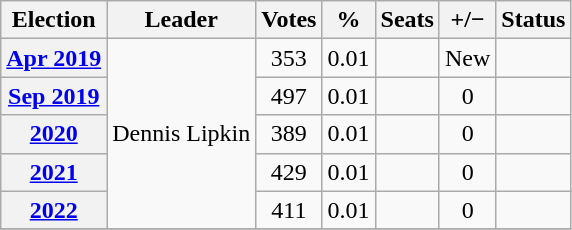<table class=wikitable style=text-align:center>
<tr>
<th>Election</th>
<th>Leader</th>
<th>Votes</th>
<th>%</th>
<th>Seats</th>
<th>+/−</th>
<th>Status</th>
</tr>
<tr>
<th><a href='#'>Apr 2019</a></th>
<td rowspan=5>Dennis Lipkin</td>
<td>353</td>
<td>0.01</td>
<td></td>
<td>New</td>
<td></td>
</tr>
<tr>
<th><a href='#'>Sep 2019</a></th>
<td>497</td>
<td>0.01</td>
<td></td>
<td> 0</td>
<td></td>
</tr>
<tr>
<th><a href='#'>2020</a></th>
<td>389</td>
<td>0.01</td>
<td></td>
<td> 0</td>
<td></td>
</tr>
<tr>
<th><a href='#'>2021</a></th>
<td>429</td>
<td>0.01</td>
<td></td>
<td> 0</td>
<td></td>
</tr>
<tr>
<th><a href='#'>2022</a></th>
<td>411</td>
<td>0.01</td>
<td></td>
<td> 0</td>
<td></td>
</tr>
<tr>
</tr>
</table>
